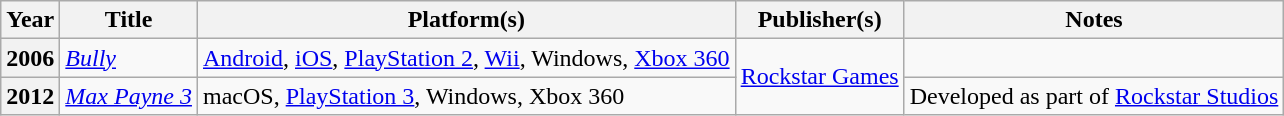<table class="wikitable sortable plainrowheaders">
<tr>
<th scope="col">Year</th>
<th scope="col">Title</th>
<th scope="col">Platform(s)</th>
<th scope="col">Publisher(s)</th>
<th scope="col" class="unsortable">Notes</th>
</tr>
<tr>
<th scope="row">2006</th>
<td><em><a href='#'>Bully</a></em></td>
<td><a href='#'>Android</a>, <a href='#'>iOS</a>, <a href='#'>PlayStation 2</a>, <a href='#'>Wii</a>, Windows, <a href='#'>Xbox 360</a></td>
<td rowspan="2"><a href='#'>Rockstar Games</a></td>
<td></td>
</tr>
<tr>
<th scope="row">2012</th>
<td><em><a href='#'>Max Payne 3</a></em></td>
<td>macOS, <a href='#'>PlayStation 3</a>, Windows, Xbox 360</td>
<td>Developed as part of <a href='#'>Rockstar Studios</a></td>
</tr>
</table>
